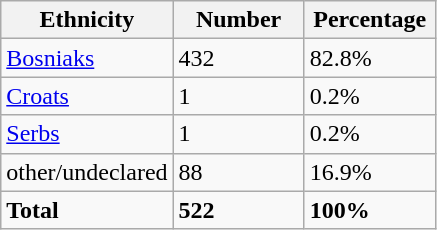<table class="wikitable">
<tr>
<th width="100px">Ethnicity</th>
<th width="80px">Number</th>
<th width="80px">Percentage</th>
</tr>
<tr>
<td><a href='#'>Bosniaks</a></td>
<td>432</td>
<td>82.8%</td>
</tr>
<tr>
<td><a href='#'>Croats</a></td>
<td>1</td>
<td>0.2%</td>
</tr>
<tr>
<td><a href='#'>Serbs</a></td>
<td>1</td>
<td>0.2%</td>
</tr>
<tr>
<td>other/undeclared</td>
<td>88</td>
<td>16.9%</td>
</tr>
<tr>
<td><strong>Total</strong></td>
<td><strong>522</strong></td>
<td><strong>100%</strong></td>
</tr>
</table>
